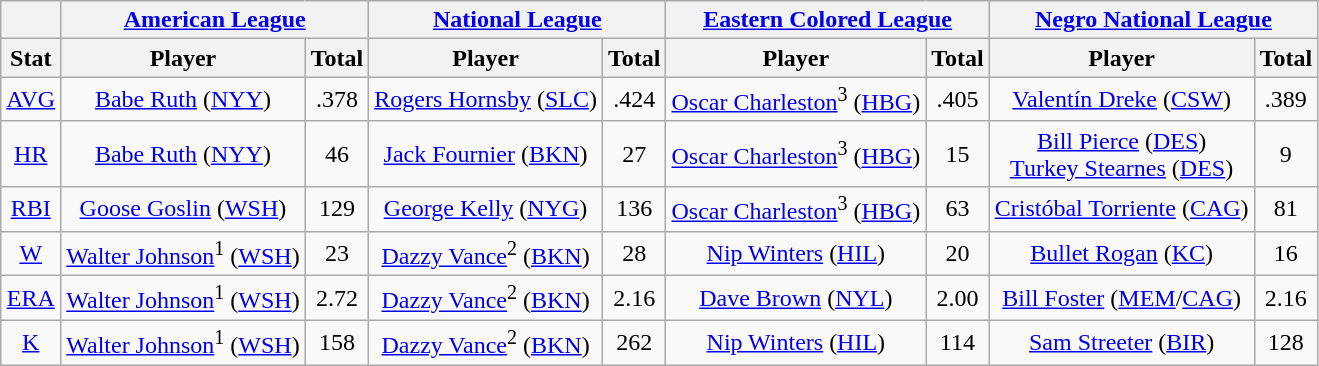<table class="wikitable" style="text-align:center;">
<tr>
<th></th>
<th colspan=2><a href='#'>American League</a></th>
<th colspan=2><a href='#'>National League</a></th>
<th colspan=2><a href='#'>Eastern Colored League</a></th>
<th colspan=2><a href='#'>Negro National League</a></th>
</tr>
<tr>
<th>Stat</th>
<th>Player</th>
<th>Total</th>
<th>Player</th>
<th>Total</th>
<th>Player</th>
<th>Total</th>
<th>Player</th>
<th>Total</th>
</tr>
<tr>
<td><a href='#'>AVG</a></td>
<td><a href='#'>Babe Ruth</a> (<a href='#'>NYY</a>)</td>
<td>.378</td>
<td><a href='#'>Rogers Hornsby</a> (<a href='#'>SLC</a>)</td>
<td>.424</td>
<td><a href='#'>Oscar Charleston</a><sup>3</sup> (<a href='#'>HBG</a>)</td>
<td>.405</td>
<td><a href='#'>Valentín Dreke</a> (<a href='#'>CSW</a>)</td>
<td>.389</td>
</tr>
<tr>
<td><a href='#'>HR</a></td>
<td><a href='#'>Babe Ruth</a> (<a href='#'>NYY</a>)</td>
<td>46</td>
<td><a href='#'>Jack Fournier</a> (<a href='#'>BKN</a>)</td>
<td>27</td>
<td><a href='#'>Oscar Charleston</a><sup>3</sup> (<a href='#'>HBG</a>)</td>
<td>15</td>
<td><a href='#'>Bill Pierce</a> (<a href='#'>DES</a>)<br><a href='#'>Turkey Stearnes</a> (<a href='#'>DES</a>)</td>
<td>9</td>
</tr>
<tr>
<td><a href='#'>RBI</a></td>
<td><a href='#'>Goose Goslin</a> (<a href='#'>WSH</a>)</td>
<td>129</td>
<td><a href='#'>George Kelly</a> (<a href='#'>NYG</a>)</td>
<td>136</td>
<td><a href='#'>Oscar Charleston</a><sup>3</sup> (<a href='#'>HBG</a>)</td>
<td>63</td>
<td><a href='#'>Cristóbal Torriente</a> (<a href='#'>CAG</a>)</td>
<td>81</td>
</tr>
<tr>
<td><a href='#'>W</a></td>
<td><a href='#'>Walter Johnson</a><sup>1</sup> (<a href='#'>WSH</a>)</td>
<td>23</td>
<td><a href='#'>Dazzy Vance</a><sup>2</sup> (<a href='#'>BKN</a>)</td>
<td>28</td>
<td><a href='#'>Nip Winters</a> (<a href='#'>HIL</a>)</td>
<td>20</td>
<td><a href='#'>Bullet Rogan</a> (<a href='#'>KC</a>)</td>
<td>16</td>
</tr>
<tr>
<td><a href='#'>ERA</a></td>
<td><a href='#'>Walter Johnson</a><sup>1</sup> (<a href='#'>WSH</a>)</td>
<td>2.72</td>
<td><a href='#'>Dazzy Vance</a><sup>2</sup> (<a href='#'>BKN</a>)</td>
<td>2.16</td>
<td><a href='#'>Dave Brown</a> (<a href='#'>NYL</a>)</td>
<td>2.00</td>
<td><a href='#'>Bill Foster</a> (<a href='#'>MEM</a>/<a href='#'>CAG</a>)</td>
<td>2.16</td>
</tr>
<tr>
<td><a href='#'>K</a></td>
<td><a href='#'>Walter Johnson</a><sup>1</sup> (<a href='#'>WSH</a>)</td>
<td>158</td>
<td><a href='#'>Dazzy Vance</a><sup>2</sup> (<a href='#'>BKN</a>)</td>
<td>262</td>
<td><a href='#'>Nip Winters</a> (<a href='#'>HIL</a>)</td>
<td>114</td>
<td><a href='#'>Sam Streeter</a> (<a href='#'>BIR</a>)</td>
<td>128</td>
</tr>
</table>
